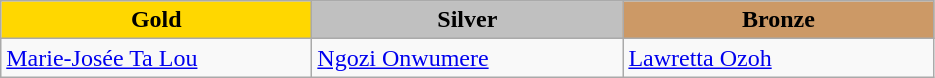<table class="wikitable" style="text-align:left">
<tr align="center">
<td width=200 bgcolor=gold><strong>Gold</strong></td>
<td width=200 bgcolor=silver><strong>Silver</strong></td>
<td width=200 bgcolor=CC9966><strong>Bronze</strong></td>
</tr>
<tr>
<td><a href='#'>Marie-Josée Ta Lou</a><br><em></em></td>
<td><a href='#'>Ngozi Onwumere</a><br><em></em></td>
<td><a href='#'>Lawretta Ozoh</a><br><em></em></td>
</tr>
</table>
